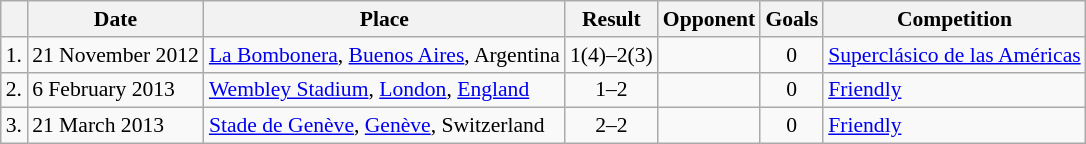<table class="wikitable collapsible collapsed" style="font-size:90%">
<tr>
<th></th>
<th>Date</th>
<th>Place</th>
<th>Result</th>
<th>Opponent</th>
<th>Goals</th>
<th>Competition</th>
</tr>
<tr>
<td>1.</td>
<td>21 November 2012</td>
<td><a href='#'>La Bombonera</a>, <a href='#'>Buenos Aires</a>, Argentina</td>
<td align="center">1(4)–2(3)</td>
<td></td>
<td align="center">0</td>
<td><a href='#'>Superclásico de las Américas</a></td>
</tr>
<tr>
<td>2.</td>
<td>6 February 2013</td>
<td><a href='#'>Wembley Stadium</a>, <a href='#'>London</a>, <a href='#'>England</a></td>
<td align="center">1–2</td>
<td></td>
<td align="center">0</td>
<td><a href='#'>Friendly</a></td>
</tr>
<tr>
<td>3.</td>
<td>21 March 2013</td>
<td><a href='#'>Stade de Genève</a>, <a href='#'>Genève</a>, Switzerland</td>
<td align="center">2–2</td>
<td></td>
<td align="center">0</td>
<td><a href='#'>Friendly</a></td>
</tr>
</table>
